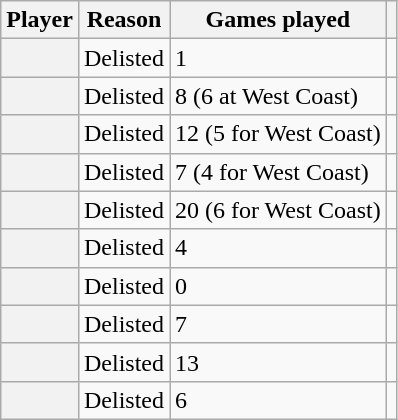<table class="wikitable plainrowheaders">
<tr>
<th scope="col">Player</th>
<th scope="col">Reason</th>
<th scope="col">Games played</th>
<th scope="col"></th>
</tr>
<tr>
<th scope="row"></th>
<td>Delisted</td>
<td>1</td>
<td></td>
</tr>
<tr>
<th scope="row"></th>
<td>Delisted</td>
<td>8 (6 at West Coast)</td>
<td></td>
</tr>
<tr>
<th scope="row"></th>
<td>Delisted</td>
<td>12 (5 for West Coast)</td>
<td></td>
</tr>
<tr>
<th scope="row"></th>
<td>Delisted</td>
<td>7 (4 for West Coast)</td>
<td></td>
</tr>
<tr>
<th scope="row"></th>
<td>Delisted</td>
<td>20 (6 for West Coast)</td>
<td></td>
</tr>
<tr>
<th scope="row"></th>
<td>Delisted</td>
<td>4</td>
<td></td>
</tr>
<tr>
<th scope="row"></th>
<td>Delisted</td>
<td>0</td>
<td></td>
</tr>
<tr>
<th scope="row"></th>
<td>Delisted</td>
<td>7</td>
<td></td>
</tr>
<tr>
<th scope="row"></th>
<td>Delisted</td>
<td>13</td>
<td></td>
</tr>
<tr>
<th scope="row"></th>
<td>Delisted</td>
<td>6</td>
<td></td>
</tr>
</table>
